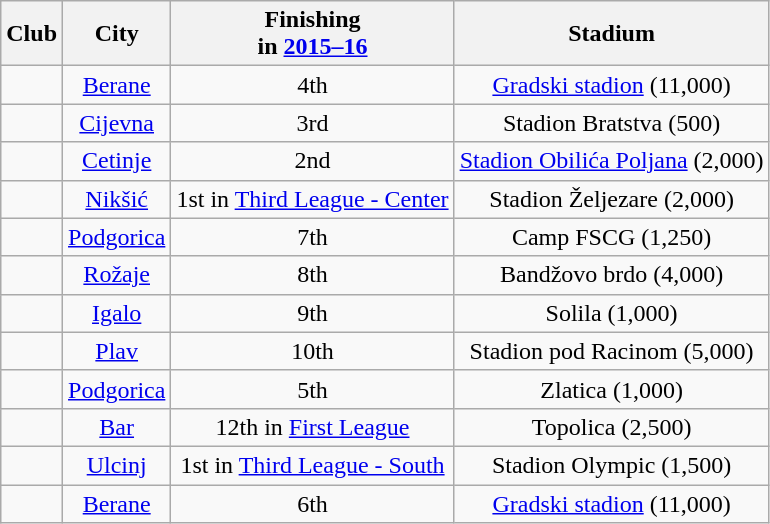<table class="wikitable sortable" style="text-align:center;">
<tr>
<th>Club<br></th>
<th>City</th>
<th data-sort-type="number">Finishing <br>in <a href='#'>2015–16</a></th>
<th>Stadium</th>
</tr>
<tr>
<td style="text-align:left;"></td>
<td><a href='#'>Berane</a></td>
<td>4th</td>
<td><a href='#'>Gradski stadion</a> (11,000)</td>
</tr>
<tr>
<td style="text-align:left;"></td>
<td><a href='#'>Cijevna</a></td>
<td>3rd</td>
<td>Stadion Bratstva (500)</td>
</tr>
<tr>
<td style="text-align:left;"></td>
<td><a href='#'>Cetinje</a></td>
<td>2nd</td>
<td><a href='#'>Stadion Obilića Poljana</a> (2,000)</td>
</tr>
<tr>
<td style="text-align:left;"></td>
<td><a href='#'>Nikšić</a></td>
<td>1st in <a href='#'>Third League - Center</a> </td>
<td>Stadion Željezare (2,000)</td>
</tr>
<tr>
<td style="text-align:left;"></td>
<td><a href='#'>Podgorica</a></td>
<td>7th</td>
<td>Camp FSCG (1,250)</td>
</tr>
<tr>
<td style="text-align:left;"></td>
<td><a href='#'>Rožaje</a></td>
<td>8th</td>
<td>Bandžovo brdo (4,000)</td>
</tr>
<tr>
<td style="text-align:left;"></td>
<td><a href='#'>Igalo</a></td>
<td>9th</td>
<td>Solila (1,000)</td>
</tr>
<tr>
<td style="text-align:left;"></td>
<td><a href='#'>Plav</a></td>
<td>10th</td>
<td>Stadion pod Racinom (5,000)</td>
</tr>
<tr>
<td style="text-align:left;"></td>
<td><a href='#'>Podgorica</a></td>
<td>5th</td>
<td>Zlatica (1,000)</td>
</tr>
<tr>
<td style="text-align:left;"></td>
<td><a href='#'>Bar</a></td>
<td>12th in <a href='#'>First League</a> </td>
<td>Topolica (2,500)</td>
</tr>
<tr>
<td style="text-align:left;"></td>
<td><a href='#'>Ulcinj</a></td>
<td>1st in <a href='#'>Third League - South</a> </td>
<td>Stadion Olympic (1,500)</td>
</tr>
<tr>
<td style="text-align:left;"></td>
<td><a href='#'>Berane</a></td>
<td>6th</td>
<td><a href='#'>Gradski stadion</a> (11,000)</td>
</tr>
</table>
